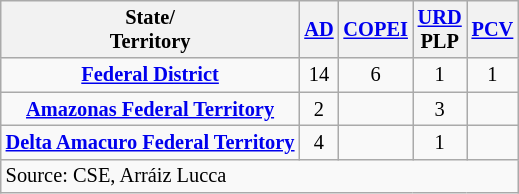<table class=" wikitable sortable" style="text-align:center; font-size:85%">
<tr>
<th>State/<br>Territory</th>
<th><a href='#'>AD</a></th>
<th><a href='#'>COPEI</a></th>
<th><a href='#'>URD</a><br>PLP</th>
<th><a href='#'>PCV</a></th>
</tr>
<tr>
<td><strong><a href='#'>Federal District</a></strong></td>
<td>14</td>
<td>6</td>
<td>1</td>
<td>1</td>
</tr>
<tr>
<td><strong><a href='#'>Amazonas Federal Territory</a></strong></td>
<td>2</td>
<td></td>
<td>3</td>
<td></td>
</tr>
<tr>
<td><strong><a href='#'>Delta Amacuro Federal Territory</a></strong></td>
<td>4</td>
<td></td>
<td>1</td>
<td></td>
</tr>
<tr>
<td align=left colspan=5>Source: CSE, Arráiz Lucca</td>
</tr>
</table>
